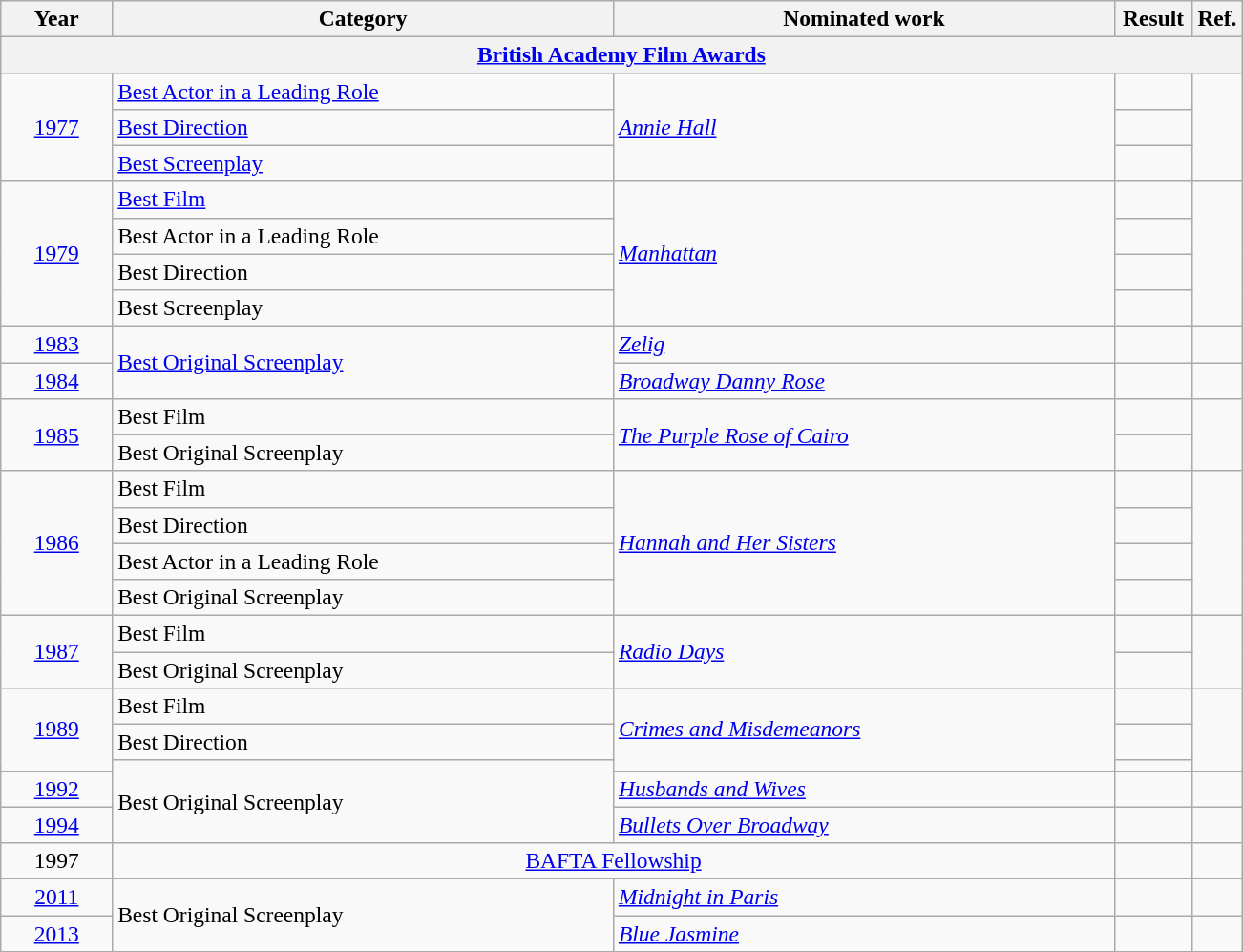<table class="wikitable sortable plainrowheaders" Style=font-size:98%>
<tr>
<th scope="col" style="width:9%;">Year</th>
<th scope="col" style="width:20em;">Category</th>
<th scope="col" style="width:20em;">Nominated work</th>
<th scope="col" style="width:2em;">Result</th>
<th scope="col" style="width:4%;" class="unsortable">Ref.</th>
</tr>
<tr>
<th colspan=5><a href='#'>British Academy Film Awards</a></th>
</tr>
<tr>
<td style="text-align:center;", rowspan=3><a href='#'>1977</a></td>
<td><a href='#'>Best Actor in a Leading Role</a></td>
<td rowspan=3><em><a href='#'>Annie Hall</a></em></td>
<td></td>
<td rowspan=3></td>
</tr>
<tr>
<td><a href='#'>Best Direction</a></td>
<td></td>
</tr>
<tr>
<td><a href='#'>Best Screenplay</a></td>
<td></td>
</tr>
<tr>
<td style="text-align:center;", rowspan=4><a href='#'>1979</a></td>
<td><a href='#'>Best Film</a></td>
<td rowspan=4><em><a href='#'>Manhattan</a></em></td>
<td></td>
<td rowspan=4></td>
</tr>
<tr>
<td>Best Actor in a Leading Role</td>
<td></td>
</tr>
<tr>
<td>Best Direction</td>
<td></td>
</tr>
<tr>
<td>Best Screenplay</td>
<td></td>
</tr>
<tr>
<td style="text-align:center;"><a href='#'>1983</a></td>
<td rowspan="2"><a href='#'>Best Original Screenplay</a></td>
<td><em><a href='#'>Zelig</a></em></td>
<td></td>
<td></td>
</tr>
<tr>
<td style="text-align:center;"><a href='#'>1984</a></td>
<td><em><a href='#'>Broadway Danny Rose</a></em></td>
<td></td>
<td></td>
</tr>
<tr>
<td style="text-align:center;", rowspan=2><a href='#'>1985</a></td>
<td>Best Film</td>
<td rowspan=2><em><a href='#'>The Purple Rose of Cairo</a></em></td>
<td></td>
<td rowspan=2></td>
</tr>
<tr>
<td>Best Original Screenplay</td>
<td></td>
</tr>
<tr>
<td style="text-align:center;", rowspan=4><a href='#'>1986</a></td>
<td>Best Film</td>
<td rowspan=4><em><a href='#'>Hannah and Her Sisters</a></em></td>
<td></td>
<td rowspan=4></td>
</tr>
<tr>
<td>Best Direction</td>
<td></td>
</tr>
<tr>
<td>Best Actor in a Leading Role</td>
<td></td>
</tr>
<tr>
<td>Best Original Screenplay</td>
<td></td>
</tr>
<tr>
<td style="text-align:center;", rowspan=2><a href='#'>1987</a></td>
<td>Best Film</td>
<td rowspan=2><em><a href='#'>Radio Days</a></em></td>
<td></td>
<td rowspan=2></td>
</tr>
<tr>
<td>Best Original Screenplay</td>
<td></td>
</tr>
<tr>
<td style="text-align:center;", rowspan=3><a href='#'>1989</a></td>
<td>Best Film</td>
<td rowspan=3><em><a href='#'>Crimes and Misdemeanors</a></em></td>
<td></td>
<td rowspan=3></td>
</tr>
<tr>
<td>Best Direction</td>
<td></td>
</tr>
<tr>
<td rowspan="3">Best Original Screenplay</td>
<td></td>
</tr>
<tr>
<td style="text-align:center;"><a href='#'>1992</a></td>
<td><em><a href='#'>Husbands and Wives</a></em></td>
<td></td>
<td></td>
</tr>
<tr>
<td style="text-align:center;"><a href='#'>1994</a></td>
<td><em><a href='#'>Bullets Over Broadway</a></em></td>
<td></td>
<td></td>
</tr>
<tr>
<td style="text-align:center;">1997</td>
<td colspan="2" align="center"><a href='#'>BAFTA Fellowship</a></td>
<td></td>
<td></td>
</tr>
<tr>
<td style="text-align:center;"><a href='#'>2011</a></td>
<td rowspan="2">Best Original Screenplay</td>
<td><em><a href='#'>Midnight in Paris</a></em></td>
<td></td>
<td></td>
</tr>
<tr>
<td style="text-align:center;"><a href='#'>2013</a></td>
<td><em><a href='#'>Blue Jasmine</a></em></td>
<td></td>
<td></td>
</tr>
<tr>
</tr>
</table>
